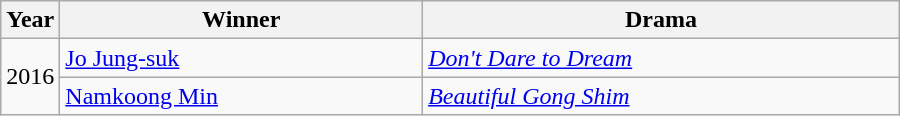<table class="wikitable" style="width:600px">
<tr>
<th width=10>Year</th>
<th>Winner</th>
<th>Drama</th>
</tr>
<tr>
<td rowspan=2>2016</td>
<td><a href='#'>Jo Jung-suk</a></td>
<td><em><a href='#'>Don't Dare to Dream</a></em></td>
</tr>
<tr>
<td><a href='#'>Namkoong Min</a></td>
<td><em><a href='#'>Beautiful Gong Shim</a></em></td>
</tr>
</table>
